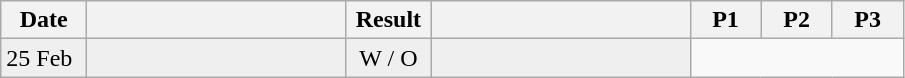<table class="wikitable">
<tr>
<th width=50px>Date</th>
<th width=165px></th>
<th width=50px>Result</th>
<th width=165px></th>
<th width=40px>P1</th>
<th width=40px>P2</th>
<th width=40px>P3</th>
</tr>
<tr bgcolor="#EFEFEF">
<td>25 Feb</td>
<td></td>
<td align="center">W / O</td>
<td></td>
</tr>
</table>
